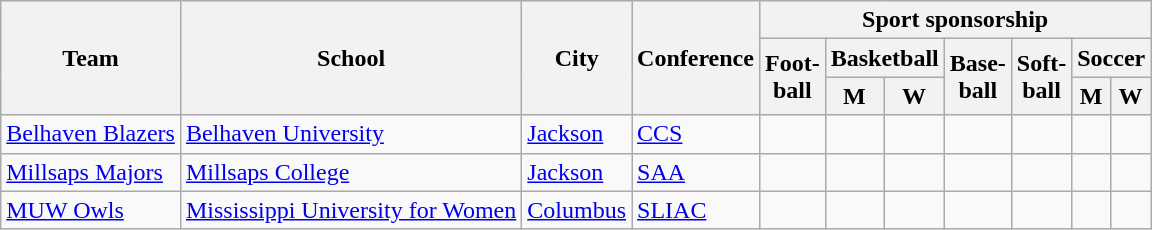<table class="sortable wikitable">
<tr>
<th rowspan=3>Team</th>
<th rowspan=3>School</th>
<th rowspan=3>City</th>
<th rowspan=3>Conference</th>
<th colspan=7>Sport sponsorship</th>
</tr>
<tr>
<th rowspan=2>Foot-<br>ball</th>
<th colspan=2>Basketball</th>
<th rowspan=2>Base-<br>ball</th>
<th rowspan=2>Soft-<br>ball</th>
<th colspan=2>Soccer</th>
</tr>
<tr>
<th>M</th>
<th>W</th>
<th>M</th>
<th>W</th>
</tr>
<tr>
<td><a href='#'>Belhaven Blazers</a></td>
<td><a href='#'>Belhaven University</a></td>
<td><a href='#'>Jackson</a></td>
<td><a href='#'>CCS</a></td>
<td> </td>
<td></td>
<td></td>
<td></td>
<td></td>
<td></td>
<td></td>
</tr>
<tr>
<td><a href='#'>Millsaps Majors</a></td>
<td><a href='#'>Millsaps College</a></td>
<td><a href='#'>Jackson</a></td>
<td><a href='#'>SAA</a></td>
<td></td>
<td></td>
<td></td>
<td></td>
<td></td>
<td></td>
<td></td>
</tr>
<tr>
<td><a href='#'>MUW Owls</a></td>
<td><a href='#'>Mississippi University for Women</a></td>
<td><a href='#'>Columbus</a></td>
<td><a href='#'>SLIAC</a></td>
<td></td>
<td></td>
<td></td>
<td></td>
<td></td>
<td></td>
<td></td>
</tr>
</table>
